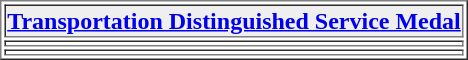<table align="center" border="1"  cellpadding="1">
<tr>
<th style="background:#efefef;"><a href='#'>Transportation Distinguished Service Medal</a></th>
</tr>
<tr>
<td></td>
</tr>
<tr>
<td></td>
</tr>
</table>
